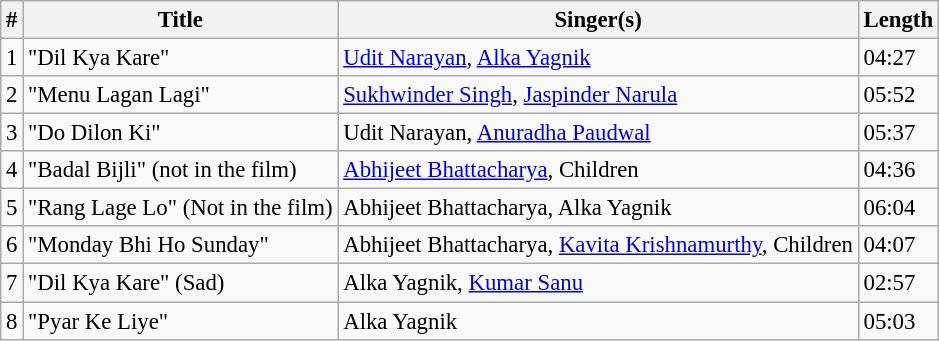<table class="wikitable sortable mw-collapsible" style="font-size:95%;">
<tr>
<th>#</th>
<th>Title</th>
<th>Singer(s)</th>
<th>Length</th>
</tr>
<tr>
<td>1</td>
<td>"Dil Kya Kare"</td>
<td><a href='#'>Udit Narayan</a>, <a href='#'>Alka Yagnik</a></td>
<td>04:27</td>
</tr>
<tr>
<td>2</td>
<td>"Menu Lagan Lagi"</td>
<td><a href='#'>Sukhwinder Singh</a>, <a href='#'>Jaspinder Narula</a></td>
<td>05:52</td>
</tr>
<tr>
<td>3</td>
<td>"Do Dilon Ki"</td>
<td>Udit Narayan, <a href='#'>Anuradha Paudwal</a></td>
<td>05:37</td>
</tr>
<tr>
<td>4</td>
<td>"Badal Bijli" (not in the film)</td>
<td><a href='#'>Abhijeet Bhattacharya</a>, Children</td>
<td>04:36</td>
</tr>
<tr>
<td>5</td>
<td>"Rang Lage Lo" (Not in the film)</td>
<td>Abhijeet Bhattacharya, Alka Yagnik</td>
<td>06:04</td>
</tr>
<tr>
<td>6</td>
<td>"Monday Bhi Ho Sunday"</td>
<td>Abhijeet Bhattacharya, <a href='#'>Kavita Krishnamurthy</a>, Children</td>
<td>04:07</td>
</tr>
<tr>
<td>7</td>
<td>"Dil Kya Kare" (Sad)</td>
<td>Alka Yagnik, <a href='#'>Kumar Sanu</a></td>
<td>02:57</td>
</tr>
<tr>
<td>8</td>
<td>"Pyar Ke Liye"</td>
<td>Alka Yagnik</td>
<td>05:03</td>
</tr>
</table>
